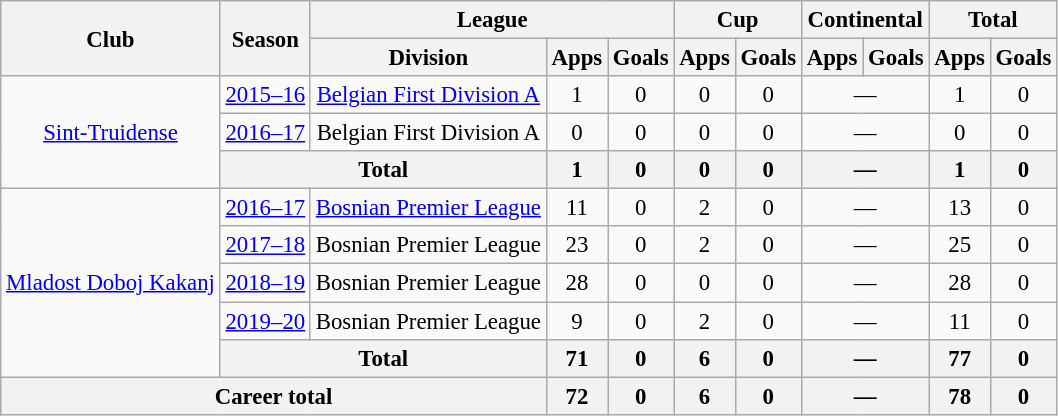<table class=wikitable style="text-align: center;font-size:95%">
<tr>
<th rowspan=2>Club</th>
<th rowspan=2>Season</th>
<th colspan=3>League</th>
<th colspan=2>Cup</th>
<th colspan=2>Continental</th>
<th colspan=2>Total</th>
</tr>
<tr>
<th>Division</th>
<th>Apps</th>
<th>Goals</th>
<th>Apps</th>
<th>Goals</th>
<th>Apps</th>
<th>Goals</th>
<th>Apps</th>
<th>Goals</th>
</tr>
<tr>
<td rowspan=3><a href='#'>Sint-Truidense</a></td>
<td><a href='#'>2015–16</a></td>
<td><a href='#'>Belgian First Division A</a></td>
<td>1</td>
<td>0</td>
<td>0</td>
<td>0</td>
<td colspan=2>—</td>
<td>1</td>
<td>0</td>
</tr>
<tr>
<td><a href='#'>2016–17</a></td>
<td>Belgian First Division A</td>
<td>0</td>
<td>0</td>
<td>0</td>
<td>0</td>
<td colspan=2>—</td>
<td>0</td>
<td>0</td>
</tr>
<tr>
<th colspan=2>Total</th>
<th>1</th>
<th>0</th>
<th>0</th>
<th>0</th>
<th colspan=2>—</th>
<th>1</th>
<th>0</th>
</tr>
<tr>
<td rowspan=5><a href='#'>Mladost Doboj Kakanj</a></td>
<td><a href='#'>2016–17</a></td>
<td><a href='#'>Bosnian Premier League</a></td>
<td>11</td>
<td>0</td>
<td>2</td>
<td>0</td>
<td colspan=2>—</td>
<td>13</td>
<td>0</td>
</tr>
<tr>
<td><a href='#'>2017–18</a></td>
<td>Bosnian Premier League</td>
<td>23</td>
<td>0</td>
<td>2</td>
<td>0</td>
<td colspan=2>—</td>
<td>25</td>
<td>0</td>
</tr>
<tr>
<td><a href='#'>2018–19</a></td>
<td>Bosnian Premier League</td>
<td>28</td>
<td>0</td>
<td>0</td>
<td>0</td>
<td colspan=2>—</td>
<td>28</td>
<td>0</td>
</tr>
<tr>
<td><a href='#'>2019–20</a></td>
<td>Bosnian Premier League</td>
<td>9</td>
<td>0</td>
<td>2</td>
<td>0</td>
<td colspan=2>—</td>
<td>11</td>
<td>0</td>
</tr>
<tr>
<th colspan=2>Total</th>
<th>71</th>
<th>0</th>
<th>6</th>
<th>0</th>
<th colspan=2>—</th>
<th>77</th>
<th>0</th>
</tr>
<tr>
<th colspan=3>Career total</th>
<th>72</th>
<th>0</th>
<th>6</th>
<th>0</th>
<th colspan=2>—</th>
<th>78</th>
<th>0</th>
</tr>
</table>
